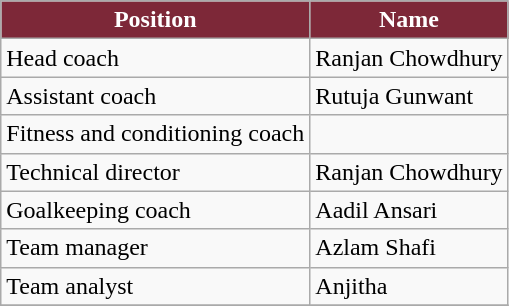<table class="wikitable">
<tr>
<th style="background:#7D2838; color:white;"><strong>Position</strong></th>
<th style="background:#7D2838; color:white;"><strong>Name</strong></th>
</tr>
<tr>
<td>Head coach</td>
<td> Ranjan Chowdhury</td>
</tr>
<tr>
<td>Assistant coach</td>
<td> Rutuja Gunwant</td>
</tr>
<tr>
<td>Fitness and conditioning coach</td>
<td></td>
</tr>
<tr>
<td>Technical director</td>
<td> Ranjan Chowdhury</td>
</tr>
<tr>
<td>Goalkeeping coach</td>
<td> Aadil Ansari</td>
</tr>
<tr>
<td>Team manager</td>
<td> Azlam Shafi</td>
</tr>
<tr>
<td>Team analyst</td>
<td> Anjitha</td>
</tr>
<tr>
</tr>
</table>
